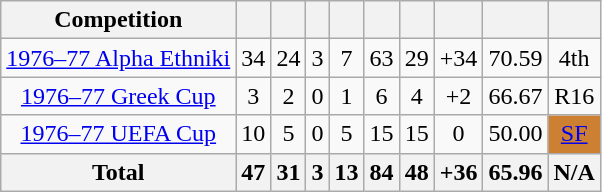<table class="wikitable" style="text-align:center">
<tr>
<th>Competition</th>
<th></th>
<th></th>
<th></th>
<th></th>
<th></th>
<th></th>
<th></th>
<th></th>
<th></th>
</tr>
<tr>
<td><a href='#'>1976–77 Alpha Ethniki</a></td>
<td>34</td>
<td>24</td>
<td>3</td>
<td>7</td>
<td>63</td>
<td>29</td>
<td>+34</td>
<td>70.59</td>
<td>4th</td>
</tr>
<tr>
<td><a href='#'>1976–77 Greek Cup</a></td>
<td>3</td>
<td>2</td>
<td>0</td>
<td>1</td>
<td>6</td>
<td>4</td>
<td>+2</td>
<td>66.67</td>
<td>R16</td>
</tr>
<tr>
<td><a href='#'>1976–77 UEFA Cup</a></td>
<td>10</td>
<td>5</td>
<td>0</td>
<td>5</td>
<td>15</td>
<td>15</td>
<td>0</td>
<td>50.00</td>
<td bgcolor=#CD7F32><a href='#'>SF</a></td>
</tr>
<tr>
<th>Total</th>
<th>47</th>
<th>31</th>
<th>3</th>
<th>13</th>
<th>84</th>
<th>48</th>
<th>+36</th>
<th>65.96</th>
<th>N/A</th>
</tr>
</table>
